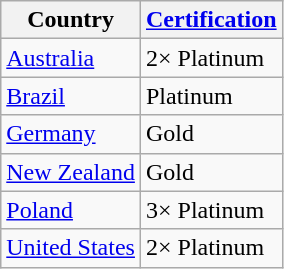<table class="wikitable">
<tr>
<th>Country</th>
<th><a href='#'>Certification</a></th>
</tr>
<tr>
<td><a href='#'>Australia</a></td>
<td>2× Platinum</td>
</tr>
<tr>
<td><a href='#'>Brazil</a></td>
<td>Platinum</td>
</tr>
<tr>
<td><a href='#'>Germany</a></td>
<td>Gold</td>
</tr>
<tr>
<td><a href='#'>New Zealand</a></td>
<td>Gold</td>
</tr>
<tr>
<td><a href='#'>Poland</a></td>
<td>3× Platinum</td>
</tr>
<tr>
<td><a href='#'>United States</a></td>
<td>2× Platinum</td>
</tr>
</table>
